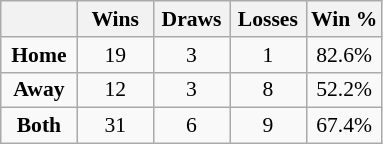<table class="wikitable floatright" style="font-size: 90%; text-align: center;">
<tr>
<th style="width:20%"></th>
<th style="width:20%">Wins</th>
<th style="width:20%">Draws</th>
<th style="width:20%">Losses</th>
<th style="width:20%">Win %</th>
</tr>
<tr>
<td><strong>Home</strong></td>
<td>19</td>
<td>3</td>
<td>1</td>
<td>82.6%</td>
</tr>
<tr>
<td><strong>Away</strong></td>
<td>12</td>
<td>3</td>
<td>8</td>
<td>52.2%</td>
</tr>
<tr>
<td><strong>Both</strong></td>
<td>31</td>
<td>6</td>
<td>9</td>
<td>67.4%</td>
</tr>
</table>
